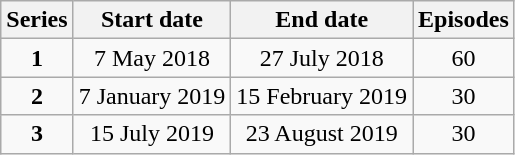<table class="wikitable" style="text-align:center;">
<tr>
<th>Series</th>
<th>Start date</th>
<th>End date</th>
<th>Episodes</th>
</tr>
<tr>
<td><strong>1</strong></td>
<td>7 May 2018</td>
<td>27 July 2018</td>
<td>60</td>
</tr>
<tr>
<td><strong>2</strong></td>
<td>7 January 2019</td>
<td>15 February 2019</td>
<td>30</td>
</tr>
<tr>
<td><strong>3</strong></td>
<td>15 July 2019</td>
<td>23 August 2019</td>
<td>30</td>
</tr>
</table>
